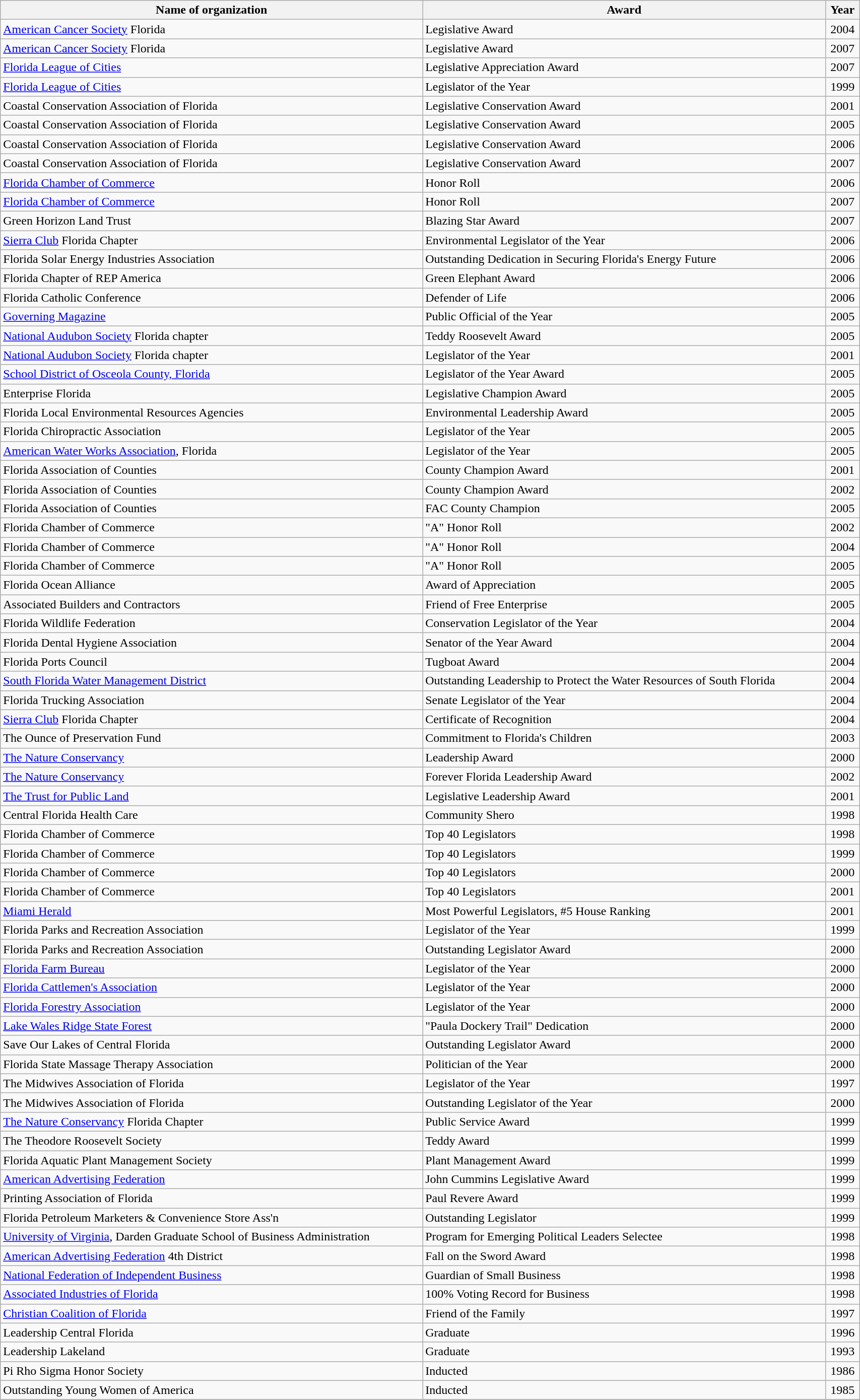<table class="wikitable sortable" style="width:90%">
<tr>
<th><strong>Name of organization</strong></th>
<th><strong>Award</strong></th>
<th><strong>Year</strong></th>
</tr>
<tr ->
<td><a href='#'>American Cancer Society</a> Florida</td>
<td>Legislative Award</td>
<td align=center>2004</td>
</tr>
<tr ->
<td><a href='#'>American Cancer Society</a> Florida</td>
<td>Legislative Award</td>
<td align=center>2007</td>
</tr>
<tr ->
<td><a href='#'>Florida League of Cities</a></td>
<td>Legislative Appreciation Award</td>
<td align=center>2007</td>
</tr>
<tr ->
<td><a href='#'>Florida League of Cities</a></td>
<td>Legislator of the Year</td>
<td align=center>1999</td>
</tr>
<tr ->
<td>Coastal Conservation Association of Florida</td>
<td>Legislative Conservation Award</td>
<td align=center>2001</td>
</tr>
<tr ->
<td>Coastal Conservation Association of Florida</td>
<td>Legislative Conservation Award</td>
<td align=center>2005</td>
</tr>
<tr ->
<td>Coastal Conservation Association of Florida</td>
<td>Legislative Conservation Award</td>
<td align=center>2006</td>
</tr>
<tr ->
<td>Coastal Conservation Association of Florida</td>
<td>Legislative Conservation Award</td>
<td align=center>2007</td>
</tr>
<tr ->
<td><a href='#'>Florida Chamber of Commerce</a></td>
<td>Honor Roll</td>
<td align=center>2006</td>
</tr>
<tr ->
<td><a href='#'>Florida Chamber of Commerce</a></td>
<td>Honor Roll</td>
<td align=center>2007</td>
</tr>
<tr ->
<td>Green Horizon Land Trust</td>
<td>Blazing Star Award</td>
<td align=center>2007</td>
</tr>
<tr ->
<td><a href='#'>Sierra Club</a> Florida Chapter</td>
<td>Environmental Legislator of the Year</td>
<td align=center>2006</td>
</tr>
<tr ->
<td>Florida Solar Energy Industries Association</td>
<td>Outstanding Dedication in Securing Florida's Energy Future</td>
<td align=center>2006</td>
</tr>
<tr ->
<td>Florida Chapter of REP America</td>
<td>Green Elephant Award</td>
<td align=center>2006</td>
</tr>
<tr ->
<td>Florida Catholic Conference</td>
<td>Defender of Life</td>
<td align=center>2006</td>
</tr>
<tr ->
<td><a href='#'>Governing Magazine</a></td>
<td>Public Official of the Year</td>
<td align=center>2005</td>
</tr>
<tr ->
<td><a href='#'>National Audubon Society</a> Florida chapter</td>
<td>Teddy Roosevelt Award</td>
<td align=center>2005</td>
</tr>
<tr ->
<td><a href='#'>National Audubon Society</a> Florida chapter</td>
<td>Legislator of the Year</td>
<td align=center>2001</td>
</tr>
<tr ->
<td><a href='#'>School District of Osceola County, Florida</a></td>
<td>Legislator of the Year Award</td>
<td align=center>2005</td>
</tr>
<tr ->
<td>Enterprise Florida</td>
<td>Legislative Champion Award</td>
<td align=center>2005</td>
</tr>
<tr ->
<td>Florida Local Environmental Resources Agencies</td>
<td>Environmental Leadership Award</td>
<td align=center>2005</td>
</tr>
<tr ->
<td>Florida Chiropractic Association</td>
<td>Legislator of the Year</td>
<td align=center>2005</td>
</tr>
<tr ->
<td><a href='#'>American Water Works Association</a>, Florida</td>
<td>Legislator of the Year</td>
<td align=center>2005</td>
</tr>
<tr ->
<td>Florida Association of Counties</td>
<td>County Champion Award</td>
<td align=center>2001</td>
</tr>
<tr ->
<td>Florida Association of Counties</td>
<td>County Champion Award</td>
<td align=center>2002</td>
</tr>
<tr ->
<td>Florida Association of Counties</td>
<td>FAC County Champion</td>
<td align=center>2005</td>
</tr>
<tr ->
<td>Florida Chamber of Commerce</td>
<td>"A" Honor Roll</td>
<td align=center>2002</td>
</tr>
<tr ->
<td>Florida Chamber of Commerce</td>
<td>"A" Honor Roll</td>
<td align=center>2004</td>
</tr>
<tr ->
<td>Florida Chamber of Commerce</td>
<td>"A" Honor Roll</td>
<td align=center>2005</td>
</tr>
<tr ->
<td>Florida Ocean Alliance</td>
<td>Award of Appreciation</td>
<td align=center>2005</td>
</tr>
<tr ->
<td>Associated Builders and Contractors</td>
<td>Friend of Free Enterprise</td>
<td align=center>2005</td>
</tr>
<tr ->
<td>Florida Wildlife Federation</td>
<td>Conservation Legislator of the Year</td>
<td align=center>2004</td>
</tr>
<tr ->
<td>Florida Dental Hygiene Association</td>
<td>Senator of the Year Award</td>
<td align=center>2004</td>
</tr>
<tr ->
<td>Florida Ports Council</td>
<td>Tugboat Award</td>
<td align=center>2004</td>
</tr>
<tr ->
<td><a href='#'>South Florida Water Management District</a></td>
<td>Outstanding Leadership to Protect the Water Resources of South Florida</td>
<td align=center>2004</td>
</tr>
<tr ->
<td>Florida Trucking Association</td>
<td>Senate Legislator of the Year</td>
<td align=center>2004</td>
</tr>
<tr ->
<td><a href='#'>Sierra Club</a> Florida Chapter</td>
<td>Certificate of Recognition</td>
<td align=center>2004</td>
</tr>
<tr ->
<td>The Ounce of Preservation Fund</td>
<td>Commitment to Florida's Children</td>
<td align=center>2003</td>
</tr>
<tr ->
<td><a href='#'>The Nature Conservancy</a></td>
<td>Leadership Award</td>
<td align=center>2000</td>
</tr>
<tr ->
<td><a href='#'>The Nature Conservancy</a></td>
<td>Forever Florida Leadership Award</td>
<td align=center>2002</td>
</tr>
<tr ->
<td><a href='#'>The Trust for Public Land</a></td>
<td>Legislative Leadership Award</td>
<td align=center>2001</td>
</tr>
<tr ->
<td>Central Florida Health Care</td>
<td>Community Shero</td>
<td align=center>1998</td>
</tr>
<tr ->
<td>Florida Chamber of Commerce</td>
<td>Top 40 Legislators</td>
<td align=center>1998</td>
</tr>
<tr ->
<td>Florida Chamber of Commerce</td>
<td>Top 40 Legislators</td>
<td align=center>1999</td>
</tr>
<tr ->
<td>Florida Chamber of Commerce</td>
<td>Top 40 Legislators</td>
<td align=center>2000</td>
</tr>
<tr ->
<td>Florida Chamber of Commerce</td>
<td>Top 40 Legislators</td>
<td align=center>2001</td>
</tr>
<tr ->
<td><a href='#'>Miami Herald</a></td>
<td>Most Powerful Legislators, #5 House Ranking</td>
<td align=center>2001</td>
</tr>
<tr ->
<td>Florida Parks and Recreation Association</td>
<td>Legislator of the Year</td>
<td align=center>1999</td>
</tr>
<tr ->
<td>Florida Parks and Recreation Association</td>
<td>Outstanding Legislator Award</td>
<td align=center>2000</td>
</tr>
<tr ->
<td><a href='#'>Florida Farm Bureau</a></td>
<td>Legislator of the Year</td>
<td align=center>2000</td>
</tr>
<tr ->
<td><a href='#'>Florida Cattlemen's Association</a></td>
<td>Legislator of the Year</td>
<td align=center>2000</td>
</tr>
<tr ->
<td><a href='#'>Florida Forestry Association</a></td>
<td>Legislator of the Year</td>
<td align=center>2000</td>
</tr>
<tr ->
<td><a href='#'>Lake Wales Ridge State Forest</a></td>
<td>"Paula Dockery Trail" Dedication</td>
<td align=center>2000</td>
</tr>
<tr ->
<td>Save Our Lakes of Central Florida</td>
<td>Outstanding Legislator Award</td>
<td align=center>2000</td>
</tr>
<tr ->
<td>Florida State Massage Therapy Association</td>
<td>Politician of the Year</td>
<td align=center>2000</td>
</tr>
<tr ->
<td>The Midwives Association of Florida</td>
<td>Legislator of the Year</td>
<td align=center>1997</td>
</tr>
<tr ->
<td>The Midwives Association of Florida</td>
<td>Outstanding Legislator of the Year</td>
<td align=center>2000</td>
</tr>
<tr ->
<td><a href='#'>The Nature Conservancy</a> Florida Chapter</td>
<td>Public Service Award</td>
<td align=center>1999</td>
</tr>
<tr ->
<td>The Theodore Roosevelt Society</td>
<td>Teddy Award</td>
<td align=center>1999</td>
</tr>
<tr ->
<td>Florida Aquatic Plant Management Society</td>
<td>Plant Management Award</td>
<td align=center>1999</td>
</tr>
<tr ->
<td><a href='#'>American Advertising Federation</a></td>
<td>John Cummins Legislative Award</td>
<td align=center>1999</td>
</tr>
<tr ->
<td>Printing Association of Florida</td>
<td>Paul Revere Award</td>
<td align=center>1999</td>
</tr>
<tr ->
<td>Florida Petroleum Marketers & Convenience Store Ass'n</td>
<td>Outstanding Legislator</td>
<td align=center>1999</td>
</tr>
<tr ->
<td><a href='#'>University of Virginia</a>, Darden Graduate School of Business Administration</td>
<td>Program for Emerging Political Leaders Selectee</td>
<td align=center>1998</td>
</tr>
<tr ->
<td><a href='#'>American Advertising Federation</a> 4th District</td>
<td>Fall on the Sword Award</td>
<td align=center>1998</td>
</tr>
<tr ->
<td><a href='#'>National Federation of Independent Business</a></td>
<td>Guardian of Small Business</td>
<td align=center>1998</td>
</tr>
<tr ->
<td><a href='#'>Associated Industries of Florida</a></td>
<td>100% Voting Record for Business</td>
<td align=center>1998</td>
</tr>
<tr ->
<td><a href='#'>Christian Coalition of Florida</a></td>
<td>Friend of the Family</td>
<td align=center>1997</td>
</tr>
<tr ->
<td>Leadership Central Florida</td>
<td>Graduate</td>
<td align=center>1996</td>
</tr>
<tr ->
<td>Leadership Lakeland</td>
<td>Graduate</td>
<td align=center>1993</td>
</tr>
<tr ->
<td>Pi Rho Sigma Honor Society</td>
<td>Inducted</td>
<td align=center>1986</td>
</tr>
<tr ->
<td>Outstanding Young Women of America</td>
<td>Inducted</td>
<td align=center>1985</td>
</tr>
<tr ->
</tr>
</table>
